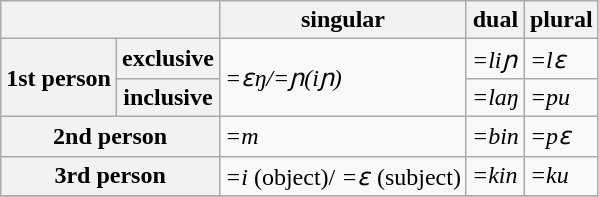<table class="wikitable">
<tr>
<th colspan="2"></th>
<th>singular</th>
<th>dual</th>
<th>plural</th>
</tr>
<tr>
<th rowspan="2">1st person</th>
<th>exclusive</th>
<td rowspan="2"><em>=ɛŋ/=ɲ(iɲ)</em></td>
<td><em>=liɲ</em></td>
<td><em>=lɛ</em></td>
</tr>
<tr>
<th>inclusive</th>
<td><em>=laŋ</em></td>
<td><em>=pu</em></td>
</tr>
<tr>
<th colspan="2">2nd person</th>
<td><em>=m</em></td>
<td><em>=bin</em></td>
<td><em>=pɛ</em></td>
</tr>
<tr>
<th colspan="2">3rd person</th>
<td><em>=i</em> (object)/ <em>=ɛ</em> (subject)</td>
<td><em>=kin</em></td>
<td><em>=ku</em></td>
</tr>
<tr>
</tr>
</table>
